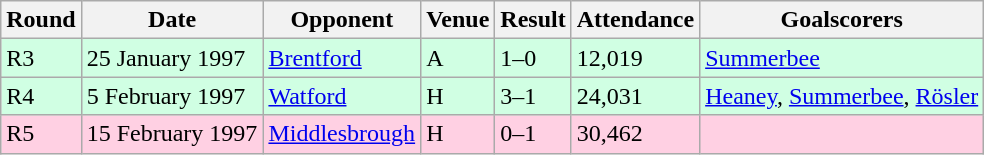<table class="wikitable">
<tr>
<th>Round</th>
<th>Date</th>
<th>Opponent</th>
<th>Venue</th>
<th>Result</th>
<th>Attendance</th>
<th>Goalscorers</th>
</tr>
<tr style="background-color: #d0ffe3;">
<td>R3</td>
<td>25 January 1997</td>
<td><a href='#'>Brentford</a></td>
<td>A</td>
<td>1–0</td>
<td>12,019</td>
<td><a href='#'>Summerbee</a></td>
</tr>
<tr style="background-color: #d0ffe3;">
<td>R4</td>
<td>5 February 1997</td>
<td><a href='#'>Watford</a></td>
<td>H</td>
<td>3–1</td>
<td>24,031</td>
<td><a href='#'>Heaney</a>, <a href='#'>Summerbee</a>, <a href='#'>Rösler</a></td>
</tr>
<tr style="background-color: #ffd0e3;">
<td>R5</td>
<td>15 February 1997</td>
<td><a href='#'>Middlesbrough</a></td>
<td>H</td>
<td>0–1</td>
<td>30,462</td>
<td></td>
</tr>
</table>
